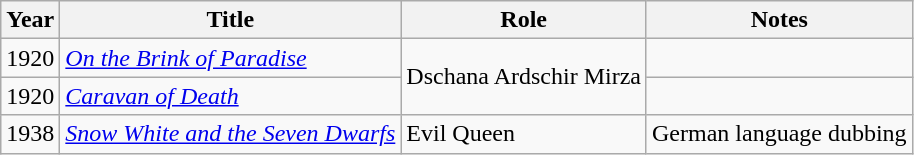<table class="wikitable">
<tr>
<th>Year</th>
<th>Title</th>
<th>Role</th>
<th>Notes</th>
</tr>
<tr>
<td>1920</td>
<td><em><a href='#'>On the Brink of Paradise</a></em></td>
<td rowspan="2">Dschana Ardschir Mirza</td>
<td></td>
</tr>
<tr>
<td>1920</td>
<td><em><a href='#'>Caravan of Death</a></em></td>
<td></td>
</tr>
<tr>
<td>1938</td>
<td><em><a href='#'>Snow White and the Seven Dwarfs</a></em></td>
<td>Evil Queen</td>
<td>German language dubbing</td>
</tr>
</table>
